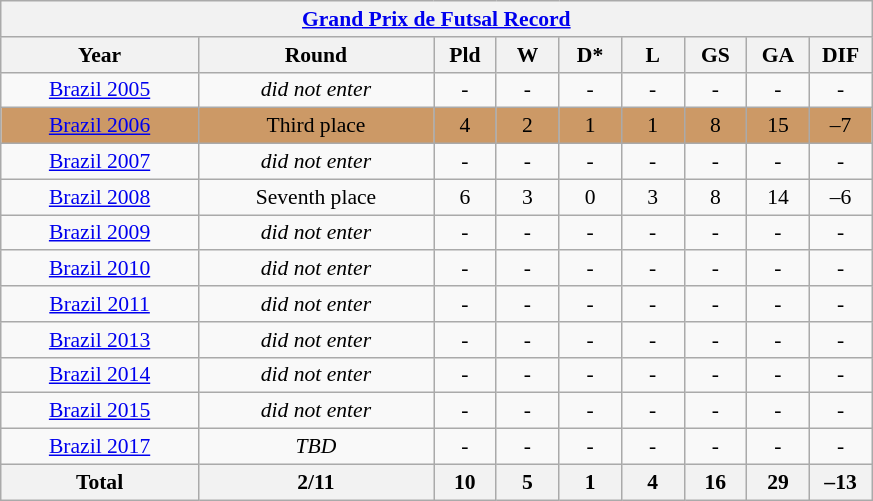<table class="wikitable" style="text-align: center;font-size:90%;">
<tr>
<th colspan=9><a href='#'>Grand Prix de Futsal Record</a></th>
</tr>
<tr>
<th width=125>Year</th>
<th width=150>Round</th>
<th width=35>Pld</th>
<th width=35>W</th>
<th width=35>D*</th>
<th width=35>L</th>
<th width=35>GS</th>
<th width=35>GA</th>
<th width=35>DIF</th>
</tr>
<tr>
<td><a href='#'>Brazil 2005</a></td>
<td><em>did not enter</em></td>
<td>-</td>
<td>-</td>
<td>-</td>
<td>-</td>
<td>-</td>
<td>-</td>
<td>-</td>
</tr>
<tr style="background:#c96;">
<td><a href='#'>Brazil 2006</a></td>
<td>Third place</td>
<td>4</td>
<td>2</td>
<td>1</td>
<td>1</td>
<td>8</td>
<td>15</td>
<td>–7</td>
</tr>
<tr>
<td><a href='#'>Brazil 2007</a></td>
<td><em>did not enter</em></td>
<td>-</td>
<td>-</td>
<td>-</td>
<td>-</td>
<td>-</td>
<td>-</td>
<td>-</td>
</tr>
<tr>
<td><a href='#'>Brazil 2008</a></td>
<td>Seventh place</td>
<td>6</td>
<td>3</td>
<td>0</td>
<td>3</td>
<td>8</td>
<td>14</td>
<td>–6</td>
</tr>
<tr>
<td><a href='#'>Brazil 2009</a></td>
<td><em>did not enter</em></td>
<td>-</td>
<td>-</td>
<td>-</td>
<td>-</td>
<td>-</td>
<td>-</td>
<td>-</td>
</tr>
<tr>
<td><a href='#'>Brazil 2010</a></td>
<td><em>did not enter</em></td>
<td>-</td>
<td>-</td>
<td>-</td>
<td>-</td>
<td>-</td>
<td>-</td>
<td>-</td>
</tr>
<tr>
<td><a href='#'>Brazil 2011</a></td>
<td><em>did not enter</em></td>
<td>-</td>
<td>-</td>
<td>-</td>
<td>-</td>
<td>-</td>
<td>-</td>
<td>-</td>
</tr>
<tr>
<td><a href='#'>Brazil 2013</a></td>
<td><em>did not enter</em></td>
<td>-</td>
<td>-</td>
<td>-</td>
<td>-</td>
<td>-</td>
<td>-</td>
<td>-</td>
</tr>
<tr>
<td><a href='#'>Brazil 2014</a></td>
<td><em>did not enter</em></td>
<td>-</td>
<td>-</td>
<td>-</td>
<td>-</td>
<td>-</td>
<td>-</td>
<td>-</td>
</tr>
<tr>
<td><a href='#'>Brazil 2015</a></td>
<td><em>did not enter</em></td>
<td>-</td>
<td>-</td>
<td>-</td>
<td>-</td>
<td>-</td>
<td>-</td>
<td>-</td>
</tr>
<tr>
<td><a href='#'>Brazil 2017</a></td>
<td><em>TBD</em></td>
<td>-</td>
<td>-</td>
<td>-</td>
<td>-</td>
<td>-</td>
<td>-</td>
<td>-</td>
</tr>
<tr>
<th><strong>Total</strong></th>
<th>2/11</th>
<th>10</th>
<th>5</th>
<th>1</th>
<th>4</th>
<th>16</th>
<th>29</th>
<th>–13</th>
</tr>
</table>
